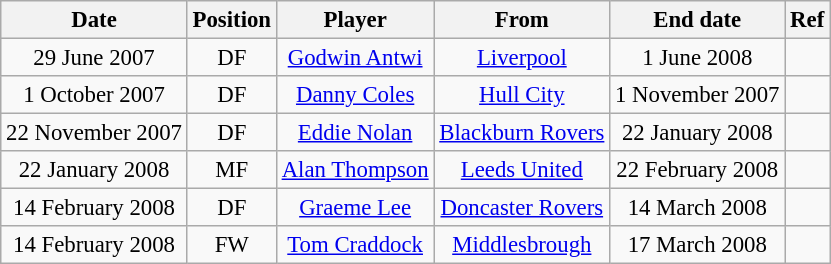<table class="wikitable" style="font-size: 95%; text-align: center;">
<tr>
<th>Date</th>
<th>Position</th>
<th>Player</th>
<th>From</th>
<th>End date</th>
<th>Ref</th>
</tr>
<tr>
<td>29 June 2007</td>
<td>DF</td>
<td><a href='#'>Godwin Antwi</a></td>
<td><a href='#'>Liverpool</a></td>
<td>1 June 2008</td>
<td></td>
</tr>
<tr>
<td>1 October 2007</td>
<td>DF</td>
<td><a href='#'>Danny Coles</a></td>
<td><a href='#'>Hull City</a></td>
<td>1 November 2007</td>
<td></td>
</tr>
<tr>
<td>22 November 2007</td>
<td>DF</td>
<td><a href='#'>Eddie Nolan</a></td>
<td><a href='#'>Blackburn Rovers</a></td>
<td>22 January 2008</td>
<td></td>
</tr>
<tr>
<td>22 January 2008</td>
<td>MF</td>
<td><a href='#'>Alan Thompson</a></td>
<td><a href='#'>Leeds United</a></td>
<td>22 February 2008</td>
<td></td>
</tr>
<tr>
<td>14 February 2008</td>
<td>DF</td>
<td><a href='#'>Graeme Lee</a></td>
<td><a href='#'>Doncaster Rovers</a></td>
<td>14 March 2008</td>
<td></td>
</tr>
<tr>
<td>14 February 2008</td>
<td>FW</td>
<td><a href='#'>Tom Craddock</a></td>
<td><a href='#'>Middlesbrough</a></td>
<td>17 March 2008</td>
<td></td>
</tr>
</table>
